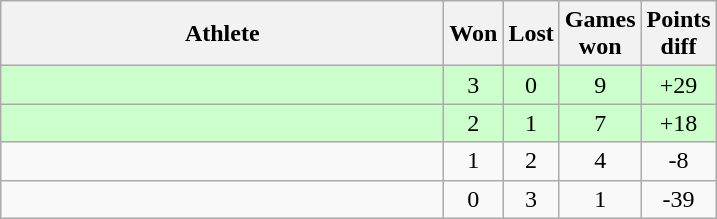<table class="wikitable">
<tr>
<th style="width:18em">Athlete</th>
<th>Won</th>
<th>Lost</th>
<th>Games<br>won</th>
<th>Points<br>diff</th>
</tr>
<tr bgcolor="#ccffcc">
<td></td>
<td align="center">3</td>
<td align="center">0</td>
<td align="center">9</td>
<td align="center">+29</td>
</tr>
<tr bgcolor="#ccffcc">
<td></td>
<td align="center">2</td>
<td align="center">1</td>
<td align="center">7</td>
<td align="center">+18</td>
</tr>
<tr>
<td></td>
<td align="center">1</td>
<td align="center">2</td>
<td align="center">4</td>
<td align="center">-8</td>
</tr>
<tr>
<td></td>
<td align="center">0</td>
<td align="center">3</td>
<td align="center">1</td>
<td align="center">-39</td>
</tr>
</table>
